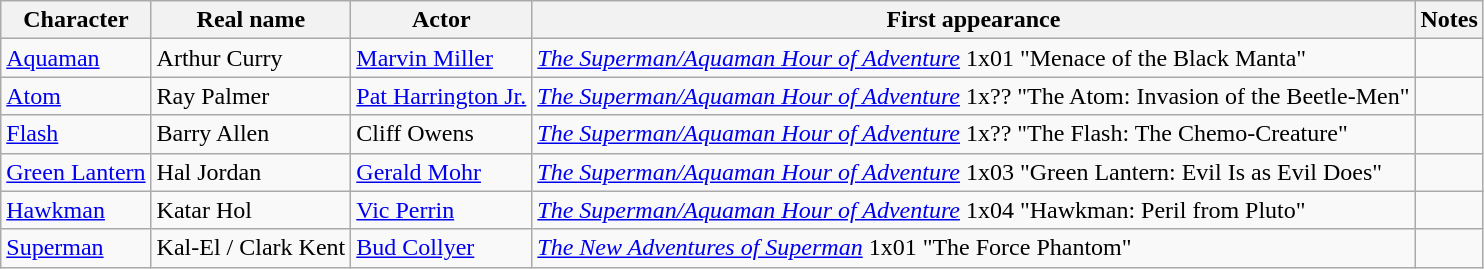<table class="wikitable">
<tr>
<th>Character</th>
<th>Real name</th>
<th>Actor</th>
<th>First appearance</th>
<th>Notes</th>
</tr>
<tr>
<td><a href='#'>Aquaman</a></td>
<td>Arthur Curry</td>
<td><a href='#'>Marvin Miller</a></td>
<td><em><a href='#'>The Superman/Aquaman Hour of Adventure</a></em> 1x01 "Menace of the Black Manta"</td>
<td></td>
</tr>
<tr>
<td><a href='#'>Atom</a></td>
<td>Ray Palmer</td>
<td><a href='#'>Pat Harrington Jr.</a></td>
<td><em><a href='#'>The Superman/Aquaman Hour of Adventure</a></em> 1x?? "The Atom: Invasion of the Beetle-Men"</td>
<td></td>
</tr>
<tr>
<td><a href='#'>Flash</a></td>
<td>Barry Allen</td>
<td>Cliff Owens</td>
<td><em><a href='#'>The Superman/Aquaman Hour of Adventure</a></em> 1x?? "The Flash: The Chemo-Creature"</td>
<td></td>
</tr>
<tr>
<td><a href='#'>Green Lantern</a></td>
<td>Hal Jordan</td>
<td><a href='#'>Gerald Mohr</a></td>
<td><em><a href='#'>The Superman/Aquaman Hour of Adventure</a></em> 1x03 "Green Lantern: Evil Is as Evil Does"</td>
<td></td>
</tr>
<tr>
<td><a href='#'>Hawkman</a></td>
<td>Katar Hol</td>
<td><a href='#'>Vic Perrin</a></td>
<td><em><a href='#'>The Superman/Aquaman Hour of Adventure</a></em> 1x04 "Hawkman: Peril from Pluto"</td>
<td></td>
</tr>
<tr>
<td><a href='#'>Superman</a></td>
<td>Kal-El / Clark Kent</td>
<td><a href='#'>Bud Collyer</a></td>
<td><a href='#'><em>The New Adventures of Superman</em></a> 1x01 "The Force Phantom"</td>
<td></td>
</tr>
</table>
